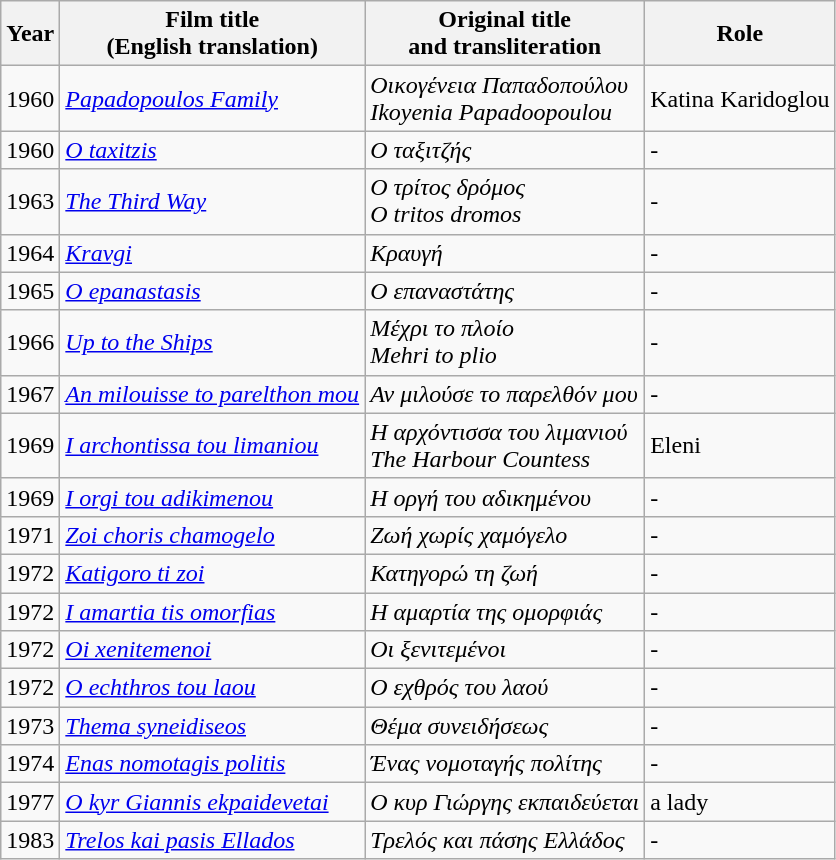<table class="wikitable">
<tr>
<th>Year</th>
<th>Film title<br>(English translation)</th>
<th>Original title<br>and transliteration</th>
<th>Role</th>
</tr>
<tr>
<td>1960</td>
<td><em><a href='#'>Papadopoulos Family</a></em></td>
<td><em>Οικογένεια Παπαδοπούλου</em><br><em>Ikoyenia Papadoopoulou</em></td>
<td>Katina Karidoglou</td>
</tr>
<tr>
<td>1960</td>
<td><em><a href='#'>O taxitzis</a></em></td>
<td><em>Ο ταξιτζής</em></td>
<td>-</td>
</tr>
<tr>
<td>1963</td>
<td><em><a href='#'>The Third Way</a></em></td>
<td><em>Ο τρίτος δρόμος</em><br><em>O tritos dromos</em></td>
<td>-</td>
</tr>
<tr>
<td>1964</td>
<td><em><a href='#'>Kravgi</a></em></td>
<td><em>Κραυγή</em></td>
<td>-</td>
</tr>
<tr>
<td>1965</td>
<td><em><a href='#'>O epanastasis</a></em></td>
<td><em>Ο επαναστάτης</em></td>
<td>-</td>
</tr>
<tr>
<td>1966</td>
<td><em><a href='#'>Up to the Ships</a></em></td>
<td><em>Μέχρι το πλοίο</em><br><em>Mehri to plio</em></td>
<td>-</td>
</tr>
<tr>
<td>1967</td>
<td><em><a href='#'>An milouisse to parelthon mou</a></em></td>
<td><em>Αν μιλούσε το παρελθόν μου</em></td>
<td>-</td>
</tr>
<tr>
<td>1969</td>
<td><em><a href='#'>I archontissa tou limaniou</a></em></td>
<td><em>Η αρχόντισσα του λιμανιού</em><br><em>The Harbour Countess</em></td>
<td>Eleni</td>
</tr>
<tr>
<td>1969</td>
<td><em><a href='#'>I orgi tou adikimenou</a></em></td>
<td><em>Η οργή του αδικημένου</em></td>
<td>-</td>
</tr>
<tr>
<td>1971</td>
<td><em><a href='#'>Zoi choris chamogelo</a></em></td>
<td><em>Ζωή χωρίς χαμόγελο</em></td>
<td>-</td>
</tr>
<tr>
<td>1972</td>
<td><em><a href='#'>Katigoro ti zoi</a></em></td>
<td><em>Κατηγορώ τη ζωή</em></td>
<td>-</td>
</tr>
<tr>
<td>1972</td>
<td><em><a href='#'>I amartia tis omorfias</a></em></td>
<td><em>Η αμαρτία της ομορφιάς</em></td>
<td>-</td>
</tr>
<tr>
<td>1972</td>
<td><em><a href='#'>Oi xenitemenoi</a></em></td>
<td><em>Οι ξενιτεμένοι</em></td>
<td>-</td>
</tr>
<tr>
<td>1972</td>
<td><em><a href='#'>O echthros tou laou</a></em></td>
<td><em>Ο εχθρός του λαού</em></td>
<td>-</td>
</tr>
<tr>
<td>1973</td>
<td><em><a href='#'>Thema syneidiseos</a></em></td>
<td><em>Θέμα συνειδήσεως</em></td>
<td>-</td>
</tr>
<tr>
<td>1974</td>
<td><em><a href='#'>Enas nomotagis politis</a></em></td>
<td><em>Ένας νομοταγής πολίτης</em></td>
<td>-</td>
</tr>
<tr>
<td>1977</td>
<td><em><a href='#'>O kyr Giannis ekpaidevetai</a></em></td>
<td><em>Ο κυρ Γιώργης εκπαιδεύεται</em></td>
<td>a lady</td>
</tr>
<tr>
<td>1983</td>
<td><em><a href='#'>Trelos kai pasis Ellados</a></em></td>
<td><em>Τρελός και πάσης Ελλάδος</em></td>
<td>-</td>
</tr>
</table>
